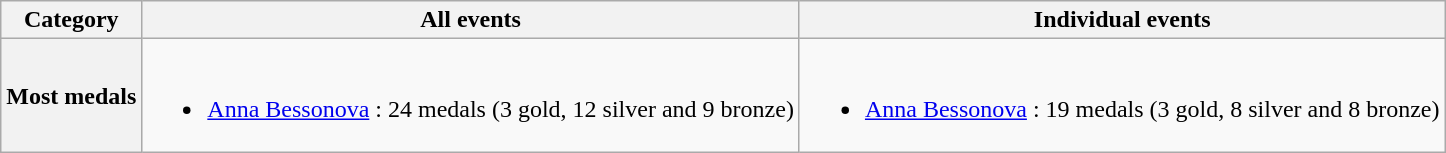<table class="wikitable">
<tr>
<th>Category</th>
<th>All events</th>
<th>Individual events</th>
</tr>
<tr>
<th>Most medals</th>
<td><br><ul><li> <a href='#'>Anna Bessonova</a> : 24 medals (3 gold, 12 silver and 9 bronze)</li></ul></td>
<td><br><ul><li> <a href='#'>Anna Bessonova</a> : 19 medals (3 gold, 8 silver and 8 bronze)</li></ul></td>
</tr>
</table>
